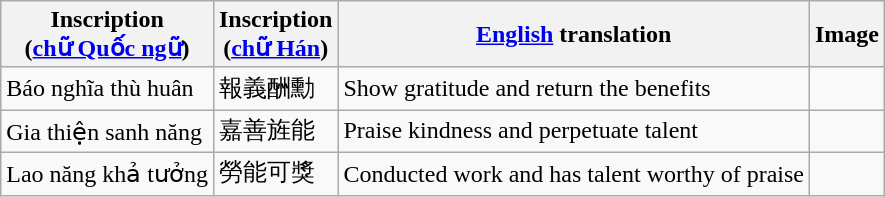<table class="wikitable">
<tr>
<th>Inscription<br>(<a href='#'>chữ Quốc ngữ</a>)</th>
<th>Inscription<br>(<a href='#'>chữ Hán</a>)</th>
<th><a href='#'>English</a> translation</th>
<th>Image</th>
</tr>
<tr>
<td>Báo nghĩa thù huân</td>
<td>報義酬勳</td>
<td>Show gratitude and return the benefits</td>
<td></td>
</tr>
<tr>
<td>Gia thiện sanh năng</td>
<td>嘉善旌能</td>
<td>Praise kindness and perpetuate talent</td>
<td></td>
</tr>
<tr>
<td>Lao năng khả tưởng</td>
<td>勞能可獎</td>
<td>Conducted work and has talent worthy of praise</td>
<td></td>
</tr>
</table>
